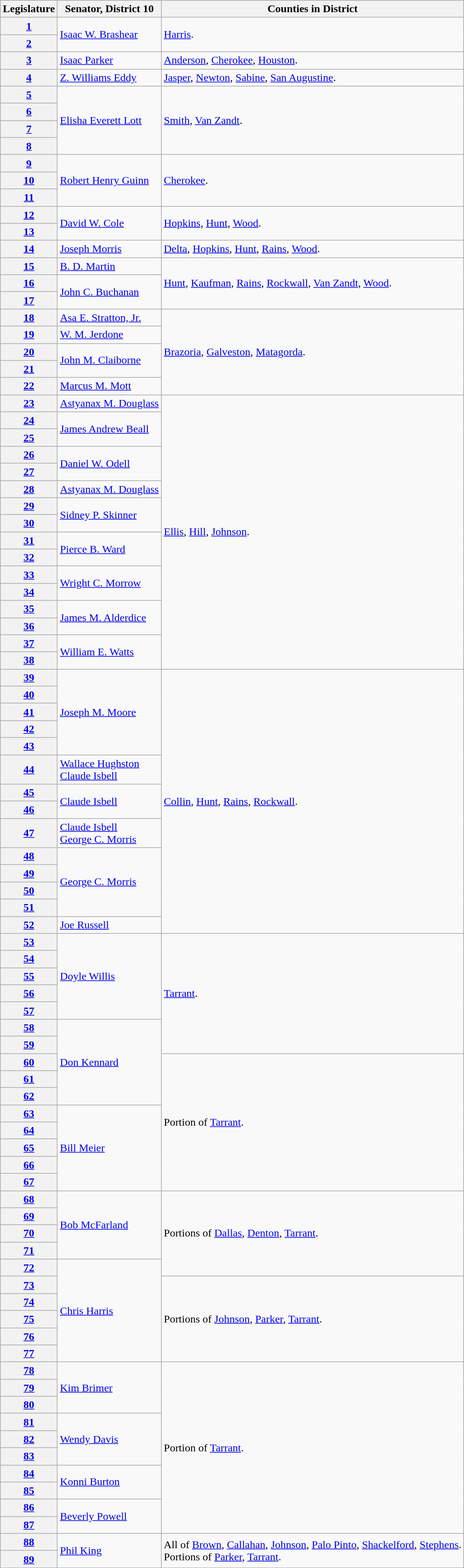<table class="wikitable">
<tr>
<th>Legislature</th>
<th>Senator, District 10</th>
<th>Counties in District</th>
</tr>
<tr>
<th><a href='#'>1</a></th>
<td rowspan=2><a href='#'>Isaac W. Brashear</a></td>
<td rowspan=2><a href='#'>Harris</a>.</td>
</tr>
<tr>
<th><a href='#'>2</a></th>
</tr>
<tr>
<th><a href='#'>3</a></th>
<td><a href='#'>Isaac Parker</a></td>
<td><a href='#'>Anderson</a>, <a href='#'>Cherokee</a>, <a href='#'>Houston</a>.</td>
</tr>
<tr>
<th><a href='#'>4</a></th>
<td><a href='#'>Z. Williams Eddy</a></td>
<td><a href='#'>Jasper</a>, <a href='#'>Newton</a>, <a href='#'>Sabine</a>, <a href='#'>San Augustine</a>.</td>
</tr>
<tr>
<th><a href='#'>5</a></th>
<td rowspan=4><a href='#'>Elisha Everett Lott</a></td>
<td rowspan=4><a href='#'>Smith</a>, <a href='#'>Van Zandt</a>.</td>
</tr>
<tr>
<th><a href='#'>6</a></th>
</tr>
<tr>
<th><a href='#'>7</a></th>
</tr>
<tr>
<th><a href='#'>8</a></th>
</tr>
<tr>
<th><a href='#'>9</a></th>
<td rowspan=3><a href='#'>Robert Henry Guinn</a></td>
<td rowspan=3><a href='#'>Cherokee</a>.</td>
</tr>
<tr>
<th><a href='#'>10</a></th>
</tr>
<tr>
<th><a href='#'>11</a></th>
</tr>
<tr>
<th><a href='#'>12</a></th>
<td rowspan=2><a href='#'>David W. Cole</a></td>
<td rowspan=2><a href='#'>Hopkins</a>, <a href='#'>Hunt</a>, <a href='#'>Wood</a>.</td>
</tr>
<tr>
<th><a href='#'>13</a></th>
</tr>
<tr>
<th><a href='#'>14</a></th>
<td><a href='#'>Joseph Morris</a></td>
<td><a href='#'>Delta</a>, <a href='#'>Hopkins</a>, <a href='#'>Hunt</a>, <a href='#'>Rains</a>, <a href='#'>Wood</a>.</td>
</tr>
<tr>
<th><a href='#'>15</a></th>
<td><a href='#'>B. D. Martin</a></td>
<td rowspan=3><a href='#'>Hunt</a>, <a href='#'>Kaufman</a>, <a href='#'>Rains</a>, <a href='#'>Rockwall</a>, <a href='#'>Van Zandt</a>, <a href='#'>Wood</a>.</td>
</tr>
<tr>
<th><a href='#'>16</a></th>
<td rowspan=2><a href='#'>John C. Buchanan</a></td>
</tr>
<tr>
<th><a href='#'>17</a></th>
</tr>
<tr>
<th><a href='#'>18</a></th>
<td><a href='#'>Asa E. Stratton, Jr.</a></td>
<td rowspan=5><a href='#'>Brazoria</a>, <a href='#'>Galveston</a>, <a href='#'>Matagorda</a>.</td>
</tr>
<tr>
<th><a href='#'>19</a></th>
<td><a href='#'>W. M. Jerdone</a></td>
</tr>
<tr>
<th><a href='#'>20</a></th>
<td rowspan=2><a href='#'>John M. Claiborne</a></td>
</tr>
<tr>
<th><a href='#'>21</a></th>
</tr>
<tr>
<th><a href='#'>22</a></th>
<td><a href='#'>Marcus M. Mott</a></td>
</tr>
<tr>
<th><a href='#'>23</a></th>
<td><a href='#'>Astyanax M. Douglass</a></td>
<td rowspan=16><a href='#'>Ellis</a>, <a href='#'>Hill</a>, <a href='#'>Johnson</a>.</td>
</tr>
<tr>
<th><a href='#'>24</a></th>
<td rowspan=2><a href='#'>James Andrew Beall</a></td>
</tr>
<tr>
<th><a href='#'>25</a></th>
</tr>
<tr>
<th><a href='#'>26</a></th>
<td rowspan=2><a href='#'>Daniel W. Odell</a></td>
</tr>
<tr>
<th><a href='#'>27</a></th>
</tr>
<tr>
<th><a href='#'>28</a></th>
<td><a href='#'>Astyanax M. Douglass</a></td>
</tr>
<tr>
<th><a href='#'>29</a></th>
<td rowspan=2><a href='#'>Sidney P. Skinner</a></td>
</tr>
<tr>
<th><a href='#'>30</a></th>
</tr>
<tr>
<th><a href='#'>31</a></th>
<td rowspan=2><a href='#'>Pierce B. Ward</a></td>
</tr>
<tr>
<th><a href='#'>32</a></th>
</tr>
<tr>
<th><a href='#'>33</a></th>
<td rowspan=2><a href='#'>Wright C. Morrow</a></td>
</tr>
<tr>
<th><a href='#'>34</a></th>
</tr>
<tr>
<th><a href='#'>35</a></th>
<td rowspan=2><a href='#'>James M. Alderdice</a></td>
</tr>
<tr>
<th><a href='#'>36</a></th>
</tr>
<tr>
<th><a href='#'>37</a></th>
<td rowspan=2><a href='#'>William E. Watts</a></td>
</tr>
<tr>
<th><a href='#'>38</a></th>
</tr>
<tr>
<th><a href='#'>39</a></th>
<td rowspan=5><a href='#'>Joseph M. Moore</a></td>
<td rowspan=14><a href='#'>Collin</a>, <a href='#'>Hunt</a>, <a href='#'>Rains</a>, <a href='#'>Rockwall</a>.</td>
</tr>
<tr>
<th><a href='#'>40</a></th>
</tr>
<tr>
<th><a href='#'>41</a></th>
</tr>
<tr>
<th><a href='#'>42</a></th>
</tr>
<tr>
<th><a href='#'>43</a></th>
</tr>
<tr>
<th><a href='#'>44</a></th>
<td><a href='#'>Wallace Hughston</a><br><a href='#'>Claude Isbell</a></td>
</tr>
<tr>
<th><a href='#'>45</a></th>
<td rowspan=2><a href='#'>Claude Isbell</a></td>
</tr>
<tr>
<th><a href='#'>46</a></th>
</tr>
<tr>
<th><a href='#'>47</a></th>
<td><a href='#'>Claude Isbell</a><br><a href='#'>George C. Morris</a></td>
</tr>
<tr>
<th><a href='#'>48</a></th>
<td rowspan=4><a href='#'>George C. Morris</a></td>
</tr>
<tr>
<th><a href='#'>49</a></th>
</tr>
<tr>
<th><a href='#'>50</a></th>
</tr>
<tr>
<th><a href='#'>51</a></th>
</tr>
<tr>
<th><a href='#'>52</a></th>
<td><a href='#'>Joe Russell</a></td>
</tr>
<tr>
<th><a href='#'>53</a></th>
<td rowspan=5><a href='#'>Doyle Willis</a></td>
<td rowspan=7><a href='#'>Tarrant</a>.</td>
</tr>
<tr>
<th><a href='#'>54</a></th>
</tr>
<tr>
<th><a href='#'>55</a></th>
</tr>
<tr>
<th><a href='#'>56</a></th>
</tr>
<tr>
<th><a href='#'>57</a></th>
</tr>
<tr>
<th><a href='#'>58</a></th>
<td rowspan=5><a href='#'>Don Kennard</a></td>
</tr>
<tr>
<th><a href='#'>59</a></th>
</tr>
<tr>
<th><a href='#'>60</a></th>
<td rowspan=8>Portion of <a href='#'>Tarrant</a>.</td>
</tr>
<tr>
<th><a href='#'>61</a></th>
</tr>
<tr>
<th><a href='#'>62</a></th>
</tr>
<tr>
<th><a href='#'>63</a></th>
<td rowspan=5><a href='#'>Bill Meier</a></td>
</tr>
<tr>
<th><a href='#'>64</a></th>
</tr>
<tr>
<th><a href='#'>65</a></th>
</tr>
<tr>
<th><a href='#'>66</a></th>
</tr>
<tr>
<th><a href='#'>67</a></th>
</tr>
<tr>
<th><a href='#'>68</a></th>
<td rowspan=4><a href='#'>Bob McFarland</a></td>
<td rowspan=5>Portions of <a href='#'>Dallas</a>, <a href='#'>Denton</a>, <a href='#'>Tarrant</a>.</td>
</tr>
<tr>
<th><a href='#'>69</a></th>
</tr>
<tr>
<th><a href='#'>70</a></th>
</tr>
<tr>
<th><a href='#'>71</a></th>
</tr>
<tr>
<th><a href='#'>72</a></th>
<td rowspan=6><a href='#'>Chris Harris</a></td>
</tr>
<tr>
<th><a href='#'>73</a></th>
<td rowspan=5>Portions of <a href='#'>Johnson</a>, <a href='#'>Parker</a>, <a href='#'>Tarrant</a>.</td>
</tr>
<tr>
<th><a href='#'>74</a></th>
</tr>
<tr>
<th><a href='#'>75</a></th>
</tr>
<tr>
<th><a href='#'>76</a></th>
</tr>
<tr>
<th><a href='#'>77</a></th>
</tr>
<tr>
<th><a href='#'>78</a></th>
<td rowspan=3><a href='#'>Kim Brimer</a></td>
<td rowspan=10>Portion of <a href='#'>Tarrant</a>.</td>
</tr>
<tr>
<th><a href='#'>79</a></th>
</tr>
<tr>
<th><a href='#'>80</a></th>
</tr>
<tr>
<th><a href='#'>81</a></th>
<td rowspan=3><a href='#'>Wendy Davis</a></td>
</tr>
<tr>
<th><a href='#'>82</a></th>
</tr>
<tr>
<th><a href='#'>83</a></th>
</tr>
<tr>
<th><a href='#'>84</a></th>
<td rowspan=2><a href='#'>Konni Burton</a></td>
</tr>
<tr>
<th><a href='#'>85</a></th>
</tr>
<tr>
<th><a href='#'>86</a></th>
<td rowspan=2><a href='#'>Beverly Powell</a></td>
</tr>
<tr>
<th><a href='#'>87</a></th>
</tr>
<tr>
<th><a href='#'>88</a></th>
<td rowspan=2><a href='#'>Phil King</a></td>
<td rowspan=2>All of <a href='#'>Brown</a>, <a href='#'>Callahan</a>, <a href='#'>Johnson</a>, <a href='#'>Palo Pinto</a>, <a href='#'>Shackelford</a>, <a href='#'>Stephens</a>.<br>Portions of <a href='#'>Parker</a>, <a href='#'>Tarrant</a>.</td>
</tr>
<tr>
<th><a href='#'>89</a></th>
</tr>
</table>
